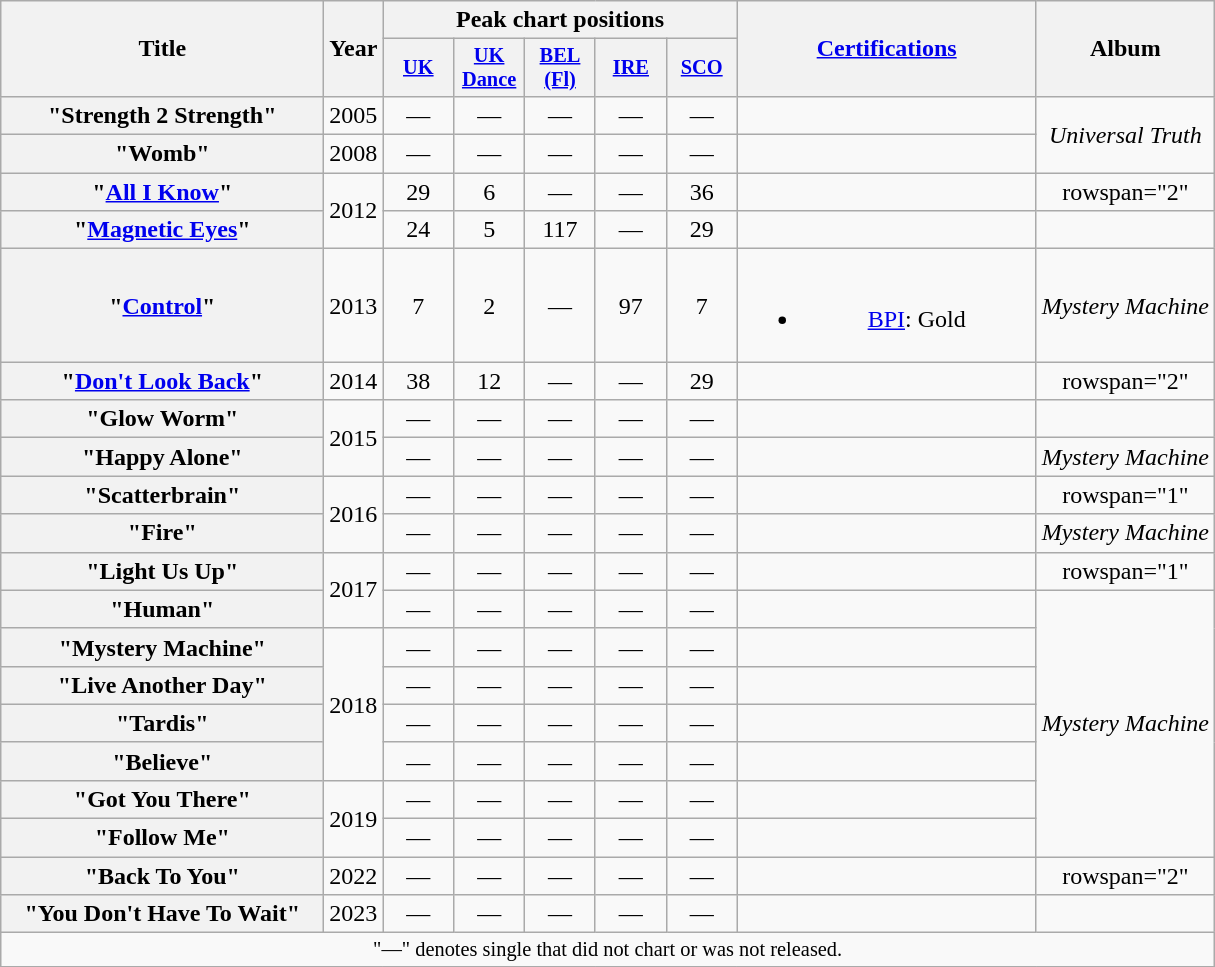<table class="wikitable plainrowheaders" style="text-align:center;">
<tr>
<th scope="col" rowspan="2" style="width:13em;">Title</th>
<th scope="col" rowspan="2" style="width:1em;">Year</th>
<th scope="col" colspan="5">Peak chart positions</th>
<th scope="col" rowspan="2" style="width:12em;"><a href='#'>Certifications</a></th>
<th scope="col" rowspan="2">Album</th>
</tr>
<tr>
<th scope="col" style="width:3em;font-size:85%;"><a href='#'>UK</a><br></th>
<th scope="col" style="width:3em;font-size:85%;"><a href='#'>UK<br>Dance</a><br></th>
<th scope="col" style="width:3em;font-size:85%;"><a href='#'>BEL<br>(Fl)</a><br></th>
<th scope="col" style="width:3em;font-size:85%;"><a href='#'>IRE</a><br></th>
<th scope="col" style="width:3em;font-size:85%;"><a href='#'>SCO</a><br></th>
</tr>
<tr>
<th scope="row">"Strength 2 Strength"</th>
<td>2005</td>
<td>—</td>
<td>—</td>
<td>—</td>
<td>—</td>
<td>—</td>
<td></td>
<td rowspan="2"><em>Universal Truth</em></td>
</tr>
<tr>
<th scope="row">"Womb"</th>
<td>2008</td>
<td>—</td>
<td>—</td>
<td>—</td>
<td>—</td>
<td>—</td>
<td></td>
</tr>
<tr>
<th scope="row">"<a href='#'>All I Know</a>"<br></th>
<td rowspan="2">2012</td>
<td>29</td>
<td>6</td>
<td>—</td>
<td>—</td>
<td>36</td>
<td></td>
<td>rowspan="2" </td>
</tr>
<tr>
<th scope="row">"<a href='#'>Magnetic Eyes</a>"<br></th>
<td>24</td>
<td>5</td>
<td>117</td>
<td>—</td>
<td>29</td>
<td></td>
</tr>
<tr>
<th scope="row">"<a href='#'>Control</a>"<br></th>
<td>2013</td>
<td>7</td>
<td>2</td>
<td>—</td>
<td>97</td>
<td>7</td>
<td><br><ul><li><a href='#'>BPI</a>: Gold</li></ul></td>
<td rowspan="1"><em>Mystery Machine</em></td>
</tr>
<tr>
<th scope="row">"<a href='#'>Don't Look Back</a>"<br></th>
<td>2014</td>
<td>38</td>
<td>12</td>
<td>—</td>
<td>—</td>
<td>29</td>
<td></td>
<td>rowspan="2" </td>
</tr>
<tr>
<th scope="row">"Glow Worm"<br></th>
<td rowspan="2">2015</td>
<td>—</td>
<td>—</td>
<td>—</td>
<td>—</td>
<td>—</td>
<td></td>
</tr>
<tr>
<th scope="row">"Happy Alone"<br></th>
<td>—</td>
<td>—</td>
<td>—</td>
<td>—</td>
<td>—</td>
<td></td>
<td rowspan="1"><em>Mystery Machine</em></td>
</tr>
<tr>
<th scope="row">"Scatterbrain"</th>
<td rowspan="2">2016</td>
<td>—</td>
<td>—</td>
<td>—</td>
<td>—</td>
<td>—</td>
<td></td>
<td>rowspan="1" </td>
</tr>
<tr>
<th scope="row">"Fire"<br></th>
<td>—</td>
<td>—</td>
<td>—</td>
<td>—</td>
<td>—</td>
<td></td>
<td rowspan="1"><em>Mystery Machine</em></td>
</tr>
<tr>
<th scope="row">"Light Us Up"<br></th>
<td rowspan="2">2017</td>
<td>—</td>
<td>—</td>
<td>—</td>
<td>—</td>
<td>—</td>
<td></td>
<td>rowspan="1" </td>
</tr>
<tr>
<th scope="row">"Human"<br></th>
<td>—</td>
<td>—</td>
<td>—</td>
<td>—</td>
<td>—</td>
<td></td>
<td rowspan="7"><em>Mystery Machine</em></td>
</tr>
<tr>
<th scope="row">"Mystery Machine"</th>
<td rowspan="4">2018</td>
<td>—</td>
<td>—</td>
<td>—</td>
<td>—</td>
<td>—</td>
<td></td>
</tr>
<tr>
<th scope="row">"Live Another Day"<br></th>
<td>—</td>
<td>—</td>
<td>—</td>
<td>—</td>
<td>—</td>
<td></td>
</tr>
<tr>
<th scope="row">"Tardis"</th>
<td>—</td>
<td>—</td>
<td>—</td>
<td>—</td>
<td>—</td>
<td></td>
</tr>
<tr>
<th scope="row">"Believe"</th>
<td>—</td>
<td>—</td>
<td>—</td>
<td>—</td>
<td>—</td>
<td></td>
</tr>
<tr>
<th scope="row">"Got You There"<br></th>
<td rowspan="2">2019</td>
<td>—</td>
<td>—</td>
<td>—</td>
<td>—</td>
<td>—</td>
<td></td>
</tr>
<tr>
<th scope="row">"Follow Me"<br></th>
<td>—</td>
<td>—</td>
<td>—</td>
<td>—</td>
<td>—</td>
<td></td>
</tr>
<tr>
<th scope="row">"Back To You"<br></th>
<td>2022</td>
<td>—</td>
<td>—</td>
<td>—</td>
<td>—</td>
<td>—</td>
<td></td>
<td>rowspan="2" </td>
</tr>
<tr>
<th scope="row">"You Don't Have To Wait"<br></th>
<td>2023</td>
<td>—</td>
<td>—</td>
<td>—</td>
<td>—</td>
<td>—</td>
<td></td>
</tr>
<tr>
<td colspan="14" style="font-size:85%">"—" denotes single that did not chart or was not released.</td>
</tr>
<tr>
</tr>
</table>
